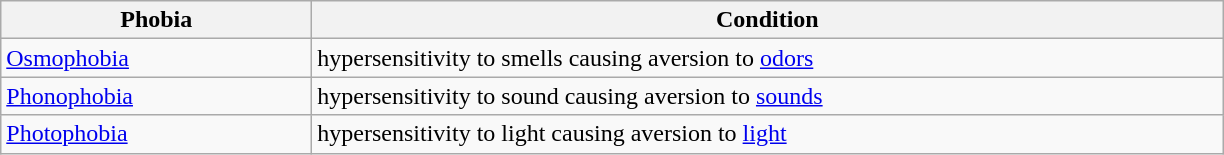<table class="wikitable sortable" border="1">
<tr>
<th width="200px">Phobia</th>
<th width="600px">Condition</th>
</tr>
<tr>
<td><a href='#'>Osmophobia</a></td>
<td>hypersensitivity to smells causing aversion to <a href='#'>odors</a></td>
</tr>
<tr>
<td><a href='#'>Phonophobia</a></td>
<td>hypersensitivity to sound causing aversion to <a href='#'>sounds</a></td>
</tr>
<tr>
<td><a href='#'>Photophobia</a></td>
<td>hypersensitivity to light causing aversion to <a href='#'>light</a></td>
</tr>
</table>
